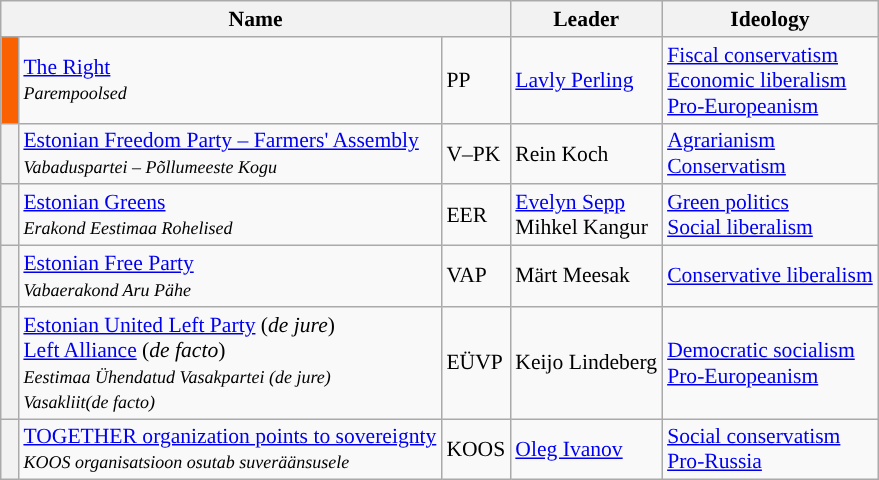<table class="wikitable sortable" style="font-size:90%">
<tr>
<th colspan=3>Name</th>
<th>Leader</th>
<th>Ideology</th>
</tr>
<tr>
<th width="5px" style="background-color: #FA6100"></th>
<td><a href='#'>The Right</a><br><small><em>Parempoolsed</em></small></td>
<td>PP</td>
<td><a href='#'>Lavly Perling</a></td>
<td><a href='#'>Fiscal conservatism</a> <br><a href='#'>Economic liberalism</a> <br><a href='#'>Pro-Europeanism</a></td>
</tr>
<tr>
<th width="5px" style="background-color: "></th>
<td><a href='#'>Estonian Freedom Party – Farmers' Assembly</a><br><small><em>Vabaduspartei – Põllumeeste Kogu</em></small></td>
<td>V–PK</td>
<td>Rein Koch</td>
<td><a href='#'>Agrarianism</a><br><a href='#'>Conservatism</a></td>
</tr>
<tr>
<th width="5px" style="background-color: "></th>
<td><a href='#'>Estonian Greens</a><br><small><em>Erakond Eestimaa Rohelised</em></small></td>
<td>EER</td>
<td><a href='#'>Evelyn Sepp</a><br>Mihkel Kangur</td>
<td><a href='#'>Green politics</a><br><a href='#'>Social liberalism</a></td>
</tr>
<tr>
<th width="5px" style="background-color: "></th>
<td><a href='#'>Estonian Free Party</a><br><small><em>Vabaerakond Aru Pähe</em></small></td>
<td>VAP</td>
<td>Märt Meesak</td>
<td><a href='#'>Conservative liberalism</a></td>
</tr>
<tr>
<th width=5px style="background-color: "></th>
<td><a href='#'>Estonian United Left Party</a> (<em>de jure</em>)<br><a href='#'>Left Alliance</a> (<em>de facto</em>)<br><small><em>Eestimaa Ühendatud Vasakpartei (de jure)</em></small><br><small><em>Vasakliit(de facto)</em></small></td>
<td>EÜVP</td>
<td>Keijo Lindeberg</td>
<td><a href='#'>Democratic socialism</a><br><a href='#'>Pro-Europeanism</a></td>
</tr>
<tr>
<th width=5px style="background-color: "></th>
<td><a href='#'>TOGETHER organization points to sovereignty</a><br><small><em>KOOS organisatsioon osutab suveräänsusele</em></small></td>
<td>KOOS</td>
<td><a href='#'>Oleg Ivanov</a></td>
<td><a href='#'>Social conservatism</a><br><a href='#'>Pro-Russia</a></td>
</tr>
</table>
